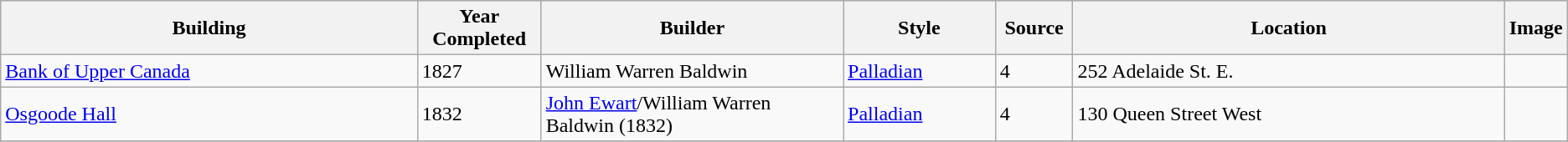<table class="wikitable">
<tr style="background:lightblue;">
<th width=28%>Building</th>
<th width=8%>Year Completed</th>
<th width=20%>Builder</th>
<th width=10%>Style</th>
<th width=5%>Source</th>
<th width=32%>Location</th>
<th width=7%>Image</th>
</tr>
<tr>
<td><a href='#'>Bank of Upper Canada</a></td>
<td>1827</td>
<td>William Warren Baldwin</td>
<td><a href='#'>Palladian</a></td>
<td>4</td>
<td>252 Adelaide St. E.</td>
<td></td>
</tr>
<tr>
<td><a href='#'>Osgoode Hall</a></td>
<td>1832</td>
<td><a href='#'>John Ewart</a>/William Warren Baldwin (1832)</td>
<td><a href='#'>Palladian</a></td>
<td>4</td>
<td>130 Queen Street West</td>
<td></td>
</tr>
<tr>
</tr>
</table>
